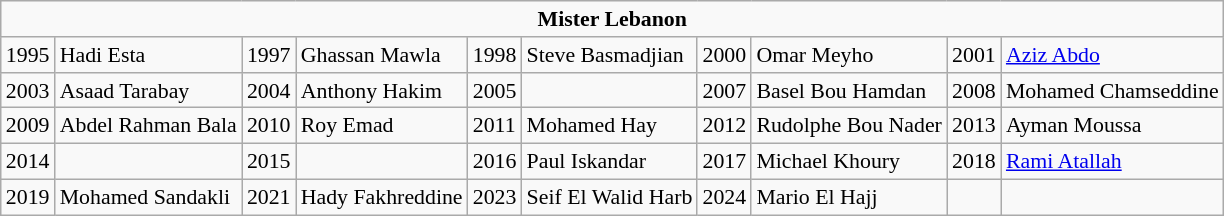<table class="wikitable" style="font-size: 91%;">
<tr>
<td colspan="10" align="center"><strong>Mister Lebanon</strong></td>
</tr>
<tr>
<td>1995</td>
<td>Hadi Esta</td>
<td>1997</td>
<td>Ghassan Mawla</td>
<td>1998</td>
<td>Steve Basmadjian</td>
<td>2000</td>
<td>Omar Meyho</td>
<td>2001</td>
<td><a href='#'>Aziz Abdo</a></td>
</tr>
<tr>
<td>2003</td>
<td>Asaad Tarabay</td>
<td>2004</td>
<td>Anthony Hakim</td>
<td>2005</td>
<td></td>
<td>2007</td>
<td>Basel Bou Hamdan</td>
<td>2008</td>
<td>Mohamed Chamseddine</td>
</tr>
<tr>
<td>2009</td>
<td>Abdel Rahman Bala</td>
<td>2010</td>
<td>Roy Emad</td>
<td>2011</td>
<td>Mohamed Hay</td>
<td>2012</td>
<td>Rudolphe Bou Nader</td>
<td>2013</td>
<td>Ayman Moussa</td>
</tr>
<tr>
<td>2014</td>
<td></td>
<td>2015</td>
<td></td>
<td>2016</td>
<td>Paul Iskandar</td>
<td>2017</td>
<td>Michael Khoury</td>
<td>2018</td>
<td><a href='#'>Rami Atallah</a></td>
</tr>
<tr>
<td>2019</td>
<td>Mohamed Sandakli</td>
<td>2021</td>
<td>Hady Fakhreddine</td>
<td>2023</td>
<td>Seif El Walid Harb</td>
<td>2024</td>
<td>Mario El Hajj</td>
<td></td>
<td></td>
</tr>
</table>
